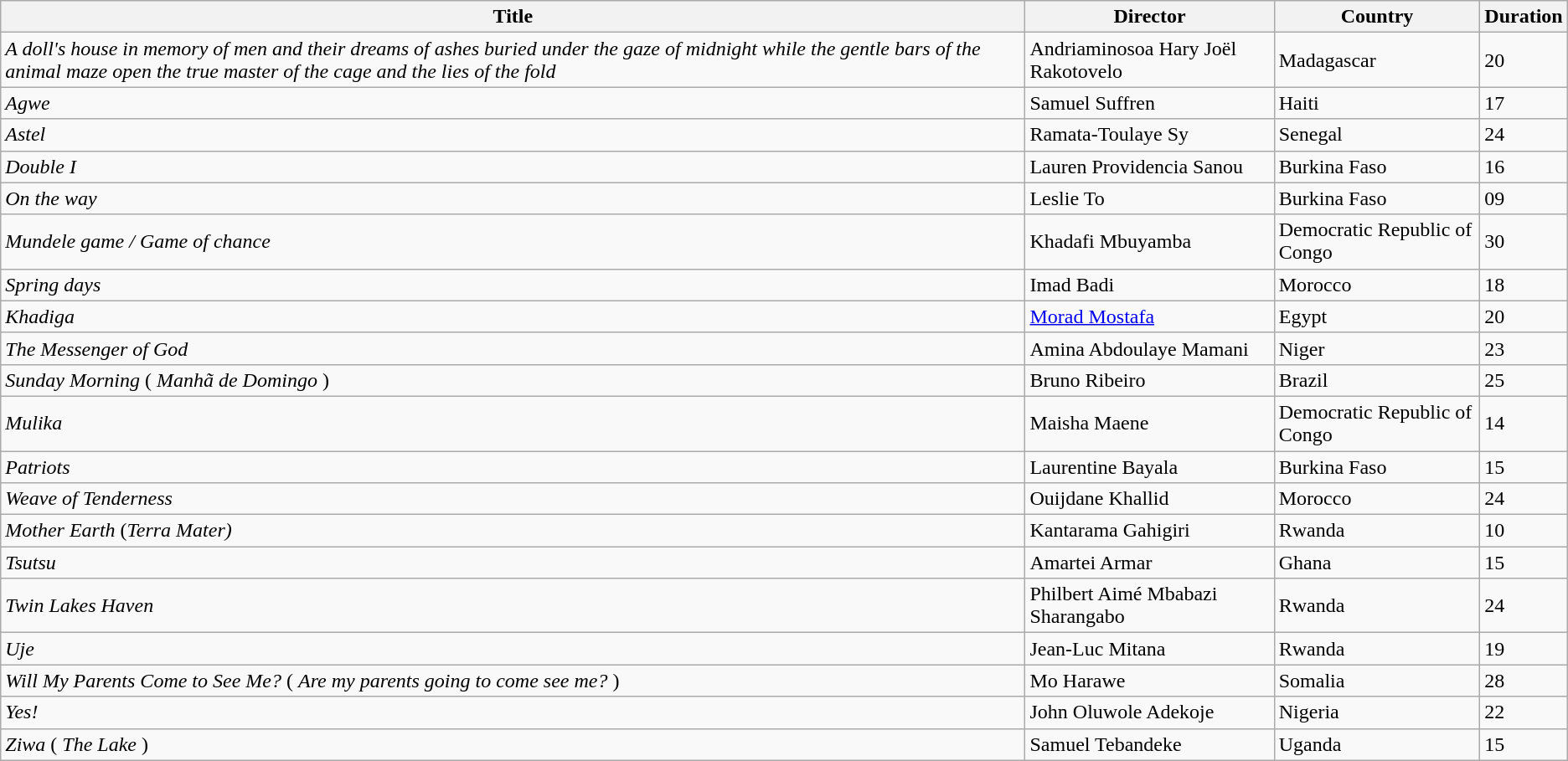<table class="wikitable">
<tr>
<th>Title</th>
<th>Director</th>
<th>Country</th>
<th>Duration</th>
</tr>
<tr>
<td><em>A doll's house in memory of men and their dreams of ashes buried under the gaze of midnight while the gentle bars of the animal maze open the true master of the cage and the lies of the fold</em></td>
<td>Andriaminosoa Hary Joël Rakotovelo</td>
<td>Madagascar</td>
<td>20</td>
</tr>
<tr>
<td><em>Agwe</em></td>
<td>Samuel Suffren</td>
<td>Haiti</td>
<td>17</td>
</tr>
<tr>
<td><em>Astel</em></td>
<td>Ramata-Toulaye Sy</td>
<td>Senegal</td>
<td>24</td>
</tr>
<tr>
<td><em>Double I</em></td>
<td>Lauren Providencia Sanou</td>
<td>Burkina Faso</td>
<td>16</td>
</tr>
<tr>
<td><em>On the way</em></td>
<td>Leslie To</td>
<td>Burkina Faso</td>
<td>09</td>
</tr>
<tr>
<td><em>Mundele game / Game of chance</em></td>
<td>Khadafi Mbuyamba</td>
<td>Democratic Republic of Congo</td>
<td>30</td>
</tr>
<tr>
<td><em>Spring days</em></td>
<td>Imad Badi</td>
<td>Morocco</td>
<td>18</td>
</tr>
<tr>
<td><em>Khadiga</em></td>
<td><a href='#'>Morad Mostafa</a></td>
<td>Egypt</td>
<td>20</td>
</tr>
<tr>
<td><em>The Messenger of God</em></td>
<td>Amina Abdoulaye Mamani</td>
<td>Niger</td>
<td>23</td>
</tr>
<tr>
<td><em>Sunday Morning</em> ( <em>Manhã de Domingo</em> )</td>
<td>Bruno Ribeiro</td>
<td>Brazil</td>
<td>25</td>
</tr>
<tr>
<td><em>Mulika</em></td>
<td>Maisha Maene</td>
<td>Democratic Republic of Congo</td>
<td>14</td>
</tr>
<tr>
<td><em>Patriots</em></td>
<td>Laurentine Bayala</td>
<td>Burkina Faso</td>
<td>15</td>
</tr>
<tr>
<td><em>Weave of Tenderness</em></td>
<td>Ouijdane Khallid</td>
<td>Morocco</td>
<td>24</td>
</tr>
<tr>
<td><em>Mother Earth</em> (<em>Terra Mater)</em></td>
<td>Kantarama Gahigiri</td>
<td>Rwanda</td>
<td>10</td>
</tr>
<tr>
<td><em>Tsutsu</em></td>
<td>Amartei Armar</td>
<td>Ghana</td>
<td>15</td>
</tr>
<tr>
<td><em>Twin Lakes Haven</em></td>
<td>Philbert Aimé Mbabazi Sharangabo</td>
<td>Rwanda</td>
<td>24</td>
</tr>
<tr>
<td><em>Uje</em></td>
<td>Jean-Luc Mitana</td>
<td>Rwanda</td>
<td>19</td>
</tr>
<tr>
<td><em>Will My Parents Come to See Me?</em> ( <em>Are my parents going to come see me?</em> )</td>
<td>Mo Harawe</td>
<td>Somalia</td>
<td>28</td>
</tr>
<tr>
<td><em>Yes!</em></td>
<td>John Oluwole Adekoje</td>
<td>Nigeria</td>
<td>22</td>
</tr>
<tr>
<td><em>Ziwa</em> ( <em>The Lake</em> )</td>
<td>Samuel Tebandeke</td>
<td>Uganda</td>
<td>15</td>
</tr>
</table>
